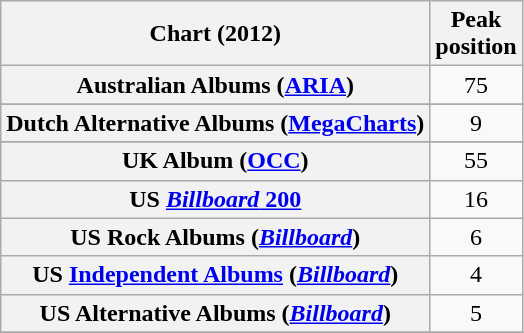<table class="wikitable plainrowheaders sortable">
<tr>
<th scope="col">Chart (2012)</th>
<th scope="col">Peak<br>position</th>
</tr>
<tr>
<th scope="row">Australian Albums (<a href='#'>ARIA</a>)</th>
<td align="center">75</td>
</tr>
<tr>
</tr>
<tr>
</tr>
<tr>
</tr>
<tr>
</tr>
<tr>
<th scope="row">Dutch Alternative Albums (<a href='#'>MegaCharts</a>)</th>
<td align=center>9</td>
</tr>
<tr>
</tr>
<tr>
</tr>
<tr>
</tr>
<tr>
<th scope="row">UK Album (<a href='#'>OCC</a>)</th>
<td align="center">55</td>
</tr>
<tr>
<th scope="row">US <a href='#'><em>Billboard</em> 200</a></th>
<td align="center">16</td>
</tr>
<tr>
<th scope="row">US Rock Albums (<em><a href='#'>Billboard</a></em>)</th>
<td align="center">6</td>
</tr>
<tr>
<th scope="row">US <a href='#'>Independent Albums</a> (<em><a href='#'>Billboard</a></em>)</th>
<td align="center">4</td>
</tr>
<tr>
<th scope="row">US Alternative Albums (<em><a href='#'>Billboard</a></em>)</th>
<td align="center">5</td>
</tr>
<tr>
</tr>
</table>
